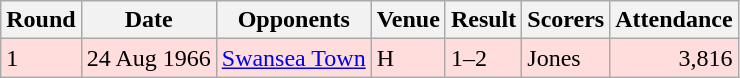<table class="wikitable">
<tr>
<th>Round</th>
<th>Date</th>
<th>Opponents</th>
<th>Venue</th>
<th>Result</th>
<th>Scorers</th>
<th>Attendance</th>
</tr>
<tr bgcolor="#ffdddd">
<td>1</td>
<td>24 Aug 1966</td>
<td><a href='#'>Swansea Town</a></td>
<td>H</td>
<td>1–2</td>
<td>Jones</td>
<td align="right">3,816</td>
</tr>
</table>
